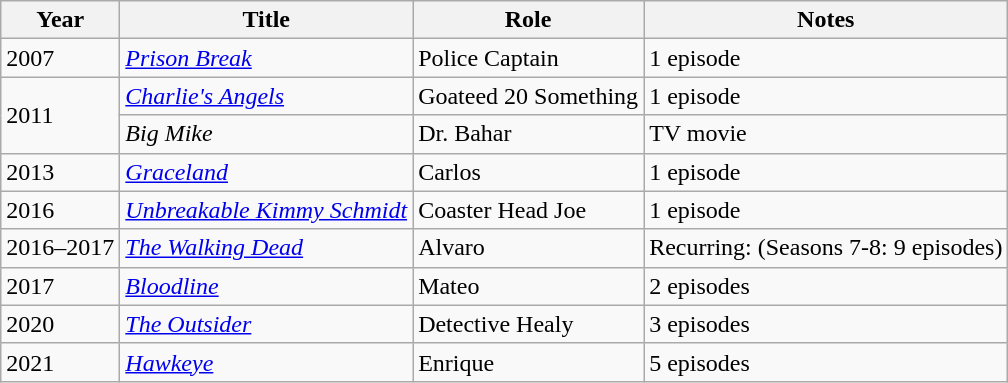<table class="wikitable sortable">
<tr>
<th>Year</th>
<th>Title</th>
<th>Role</th>
<th>Notes</th>
</tr>
<tr>
<td rowspan=1>2007</td>
<td><em><a href='#'>Prison Break</a></em></td>
<td>Police Captain</td>
<td>1 episode</td>
</tr>
<tr>
<td rowspan=2>2011</td>
<td><em><a href='#'>Charlie's Angels</a></em></td>
<td>Goateed 20 Something</td>
<td>1 episode</td>
</tr>
<tr>
<td><em>Big Mike</em></td>
<td>Dr. Bahar</td>
<td>TV movie</td>
</tr>
<tr>
<td rowspan=1>2013</td>
<td><em><a href='#'>Graceland</a></em></td>
<td>Carlos</td>
<td>1 episode</td>
</tr>
<tr>
<td rowspan=1>2016</td>
<td><em><a href='#'>Unbreakable Kimmy Schmidt</a></em></td>
<td>Coaster Head Joe</td>
<td>1 episode</td>
</tr>
<tr>
<td rowspan=1>2016–2017</td>
<td><em><a href='#'>The Walking Dead</a></em></td>
<td>Alvaro</td>
<td>Recurring: (Seasons 7-8: 9 episodes)</td>
</tr>
<tr>
<td rowspan=1>2017</td>
<td><em><a href='#'>Bloodline</a></em></td>
<td>Mateo</td>
<td>2 episodes</td>
</tr>
<tr>
<td rowspan=1>2020</td>
<td><em><a href='#'>The Outsider</a></em></td>
<td>Detective Healy</td>
<td>3 episodes</td>
</tr>
<tr>
<td rowspan=1>2021</td>
<td><em><a href='#'>Hawkeye</a></em></td>
<td>Enrique</td>
<td>5 episodes</td>
</tr>
</table>
